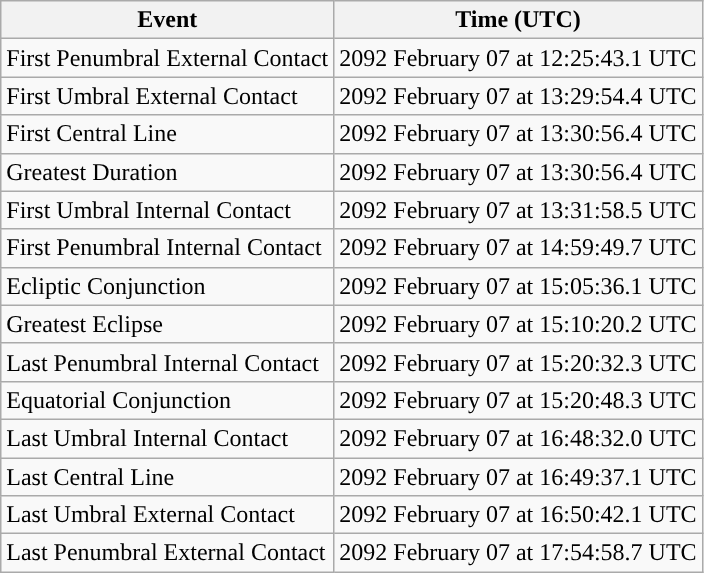<table class="wikitable">
<tr>
<th>Event</th>
<th>Time (UTC)</th>
</tr>
<tr>
<td>First Penumbral External Contact</td>
<td>2092 February 07 at 12:25:43.1 UTC</td>
</tr>
<tr>
<td>First Umbral External Contact</td>
<td>2092 February 07 at 13:29:54.4 UTC</td>
</tr>
<tr>
<td>First Central Line</td>
<td>2092 February 07 at 13:30:56.4 UTC</td>
</tr>
<tr>
<td>Greatest Duration</td>
<td>2092 February 07 at 13:30:56.4 UTC</td>
</tr>
<tr>
<td>First Umbral Internal Contact</td>
<td>2092 February 07 at 13:31:58.5 UTC</td>
</tr>
<tr>
<td>First Penumbral Internal Contact</td>
<td>2092 February 07 at 14:59:49.7 UTC</td>
</tr>
<tr>
<td>Ecliptic Conjunction</td>
<td>2092 February 07 at 15:05:36.1 UTC</td>
</tr>
<tr>
<td>Greatest Eclipse</td>
<td>2092 February 07 at 15:10:20.2 UTC</td>
</tr>
<tr>
<td>Last Penumbral Internal Contact</td>
<td>2092 February 07 at 15:20:32.3 UTC</td>
</tr>
<tr>
<td>Equatorial Conjunction</td>
<td>2092 February 07 at 15:20:48.3 UTC</td>
</tr>
<tr>
<td>Last Umbral Internal Contact</td>
<td>2092 February 07 at 16:48:32.0 UTC</td>
</tr>
<tr>
<td>Last Central Line</td>
<td>2092 February 07 at 16:49:37.1 UTC</td>
</tr>
<tr>
<td>Last Umbral External Contact</td>
<td>2092 February 07 at 16:50:42.1 UTC</td>
</tr>
<tr>
<td>Last Penumbral External Contact</td>
<td>2092 February 07 at 17:54:58.7 UTC</td>
</tr>
</table>
